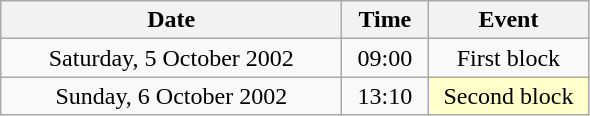<table class = "wikitable" style="text-align:center;">
<tr>
<th width=220>Date</th>
<th width=50>Time</th>
<th width=100>Event</th>
</tr>
<tr>
<td>Saturday, 5 October 2002</td>
<td>09:00</td>
<td>First block</td>
</tr>
<tr>
<td>Sunday, 6 October 2002</td>
<td>13:10</td>
<td bgcolor=ffffcc>Second block</td>
</tr>
</table>
